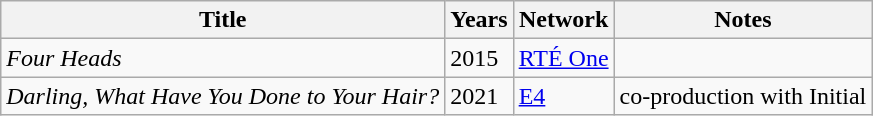<table class="wikitable sortable">
<tr>
<th>Title</th>
<th>Years</th>
<th>Network</th>
<th>Notes</th>
</tr>
<tr>
<td><em>Four Heads</em></td>
<td>2015</td>
<td><a href='#'>RTÉ One</a></td>
<td></td>
</tr>
<tr>
<td><em>Darling, What Have You Done to Your Hair?</em></td>
<td>2021</td>
<td><a href='#'>E4</a></td>
<td>co-production with Initial</td>
</tr>
</table>
